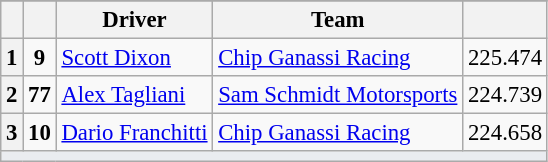<table class="wikitable" style="font-size:95%;">
<tr>
</tr>
<tr>
<th></th>
<th></th>
<th>Driver</th>
<th>Team</th>
<th></th>
</tr>
<tr>
<th>1</th>
<td style="text-align:center"><strong>9</strong></td>
<td> <a href='#'>Scott Dixon</a></td>
<td><a href='#'>Chip Ganassi Racing</a></td>
<td align=center>225.474</td>
</tr>
<tr>
<th>2</th>
<td style="text-align:center"><strong>77</strong></td>
<td> <a href='#'>Alex Tagliani</a></td>
<td><a href='#'>Sam Schmidt Motorsports</a></td>
<td align=center>224.739</td>
</tr>
<tr>
<th>3</th>
<td style="text-align:center"><strong>10</strong></td>
<td> <a href='#'>Dario Franchitti</a></td>
<td><a href='#'>Chip Ganassi Racing</a></td>
<td align=center>224.658</td>
</tr>
<tr>
<td style="background-color:#EAECF0;text-align:center" colspan=9><strong></strong></td>
</tr>
</table>
